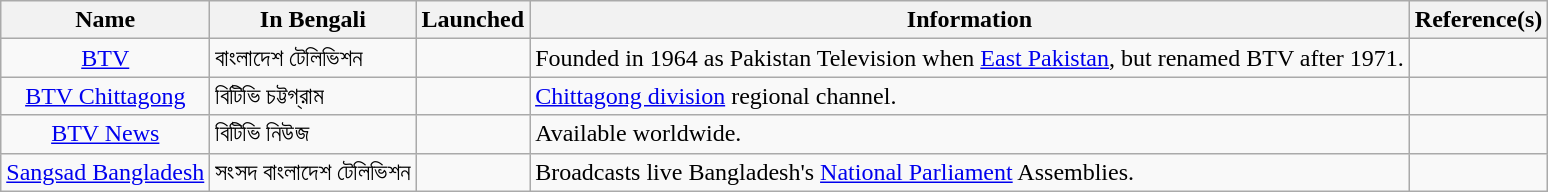<table class="wikitable sortable">
<tr>
<th>Name</th>
<th>In Bengali</th>
<th>Launched</th>
<th>Information</th>
<th>Reference(s)</th>
</tr>
<tr>
<td align="center"><a href='#'>BTV</a></td>
<td>বাংলাদেশ টেলিভিশন</td>
<td></td>
<td>Founded in 1964 as Pakistan Television when <a href='#'>East Pakistan</a>, but renamed BTV after 1971.</td>
<td></td>
</tr>
<tr>
<td align="center"><a href='#'>BTV Chittagong</a></td>
<td>বিটিভি চট্টগ্রাম</td>
<td></td>
<td><a href='#'>Chittagong division</a> regional channel.</td>
<td></td>
</tr>
<tr>
<td align="center"><a href='#'>BTV News</a></td>
<td>বিটিভি নিউজ</td>
<td></td>
<td>Available worldwide.</td>
<td></td>
</tr>
<tr>
<td align="center"><a href='#'>Sangsad Bangladesh</a></td>
<td>সংসদ বাংলাদেশ টেলিভিশন</td>
<td></td>
<td>Broadcasts live Bangladesh's <a href='#'>National Parliament</a> Assemblies.</td>
<td></td>
</tr>
</table>
